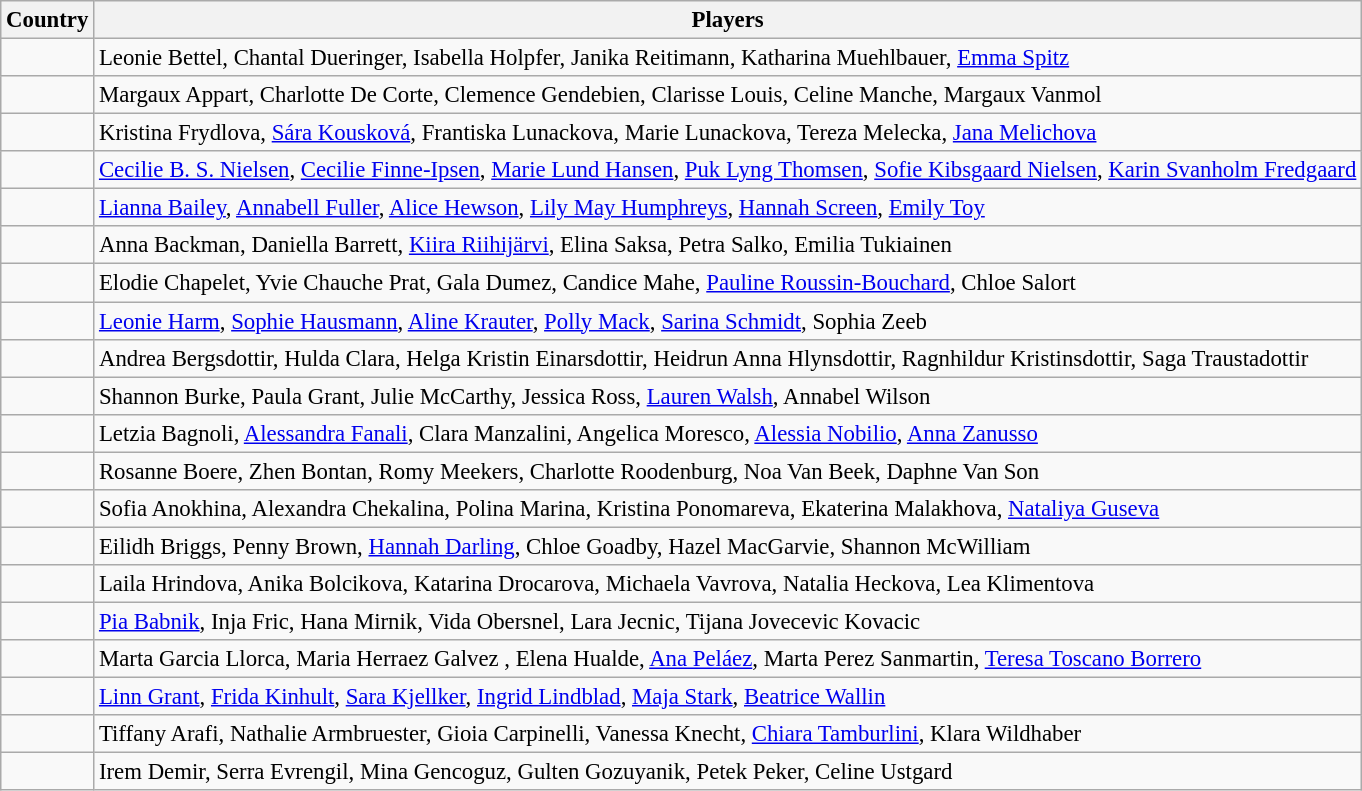<table class="wikitable" style="font-size:95%;">
<tr>
<th>Country</th>
<th>Players</th>
</tr>
<tr>
<td></td>
<td>Leonie Bettel, Chantal Dueringer, Isabella Holpfer, Janika Reitimann, Katharina Muehlbauer, <a href='#'>Emma Spitz</a></td>
</tr>
<tr>
<td></td>
<td>Margaux Appart, Charlotte De Corte, Clemence Gendebien, Clarisse Louis, Celine Manche, Margaux Vanmol</td>
</tr>
<tr>
<td></td>
<td>Kristina Frydlova, <a href='#'>Sára Kousková</a>, Frantiska Lunackova, Marie Lunackova, Tereza Melecka, <a href='#'>Jana Melichova</a></td>
</tr>
<tr>
<td></td>
<td><a href='#'>Cecilie B. S. Nielsen</a>, <a href='#'>Cecilie Finne-Ipsen</a>, <a href='#'>Marie Lund Hansen</a>, <a href='#'>Puk Lyng Thomsen</a>, <a href='#'>Sofie Kibsgaard Nielsen</a>, <a href='#'>Karin Svanholm Fredgaard</a></td>
</tr>
<tr>
<td></td>
<td><a href='#'>Lianna Bailey</a>, <a href='#'>Annabell Fuller</a>, <a href='#'>Alice Hewson</a>, <a href='#'>Lily May Humphreys</a>, <a href='#'>Hannah Screen</a>, <a href='#'>Emily Toy</a></td>
</tr>
<tr>
<td></td>
<td>Anna Backman, Daniella Barrett, <a href='#'>Kiira Riihijärvi</a>, Elina Saksa, Petra Salko, Emilia Tukiainen</td>
</tr>
<tr>
<td></td>
<td>Elodie Chapelet, Yvie Chauche Prat, Gala Dumez, Candice Mahe, <a href='#'>Pauline Roussin-Bouchard</a>, Chloe Salort</td>
</tr>
<tr>
<td></td>
<td><a href='#'>Leonie Harm</a>, <a href='#'>Sophie Hausmann</a>, <a href='#'>Aline Krauter</a>, <a href='#'>Polly Mack</a>, <a href='#'>Sarina Schmidt</a>, Sophia Zeeb</td>
</tr>
<tr>
<td></td>
<td>Andrea Bergsdottir, Hulda Clara, Helga Kristin Einarsdottir, Heidrun Anna Hlynsdottir, Ragnhildur Kristinsdottir, Saga Traustadottir</td>
</tr>
<tr>
<td></td>
<td>Shannon Burke, Paula Grant, Julie McCarthy, Jessica Ross, <a href='#'>Lauren Walsh</a>, Annabel Wilson</td>
</tr>
<tr>
<td></td>
<td>Letzia Bagnoli, <a href='#'>Alessandra Fanali</a>, Clara Manzalini, Angelica Moresco, <a href='#'>Alessia Nobilio</a>, <a href='#'>Anna Zanusso</a></td>
</tr>
<tr>
<td></td>
<td>Rosanne Boere, Zhen Bontan, Romy Meekers, Charlotte Roodenburg, Noa Van Beek, Daphne Van Son</td>
</tr>
<tr>
<td></td>
<td>Sofia Anokhina, Alexandra Chekalina, Polina Marina, Kristina Ponomareva, Ekaterina Malakhova, <a href='#'>Nataliya Guseva</a></td>
</tr>
<tr>
<td></td>
<td>Eilidh Briggs, Penny Brown, <a href='#'>Hannah Darling</a>, Chloe Goadby, Hazel MacGarvie, Shannon McWilliam</td>
</tr>
<tr>
<td></td>
<td>Laila Hrindova, Anika Bolcikova, Katarina Drocarova, Michaela Vavrova, Natalia Heckova, Lea Klimentova</td>
</tr>
<tr>
<td></td>
<td><a href='#'>Pia Babnik</a>, Inja Fric, Hana Mirnik, Vida Obersnel, Lara Jecnic, Tijana Jovecevic Kovacic</td>
</tr>
<tr>
<td></td>
<td>Marta Garcia Llorca, Maria Herraez Galvez , Elena Hualde, <a href='#'>Ana Peláez</a>, Marta Perez Sanmartin, <a href='#'>Teresa Toscano Borrero</a></td>
</tr>
<tr>
<td></td>
<td><a href='#'>Linn Grant</a>, <a href='#'>Frida Kinhult</a>, <a href='#'>Sara Kjellker</a>, <a href='#'>Ingrid Lindblad</a>, <a href='#'>Maja Stark</a>, <a href='#'>Beatrice Wallin</a></td>
</tr>
<tr>
<td></td>
<td>Tiffany Arafi, Nathalie Armbruester, Gioia Carpinelli, Vanessa Knecht, <a href='#'>Chiara Tamburlini</a>, Klara Wildhaber</td>
</tr>
<tr>
<td></td>
<td>Irem Demir, Serra Evrengil, Mina Gencoguz, Gulten Gozuyanik, Petek Peker, Celine Ustgard</td>
</tr>
</table>
